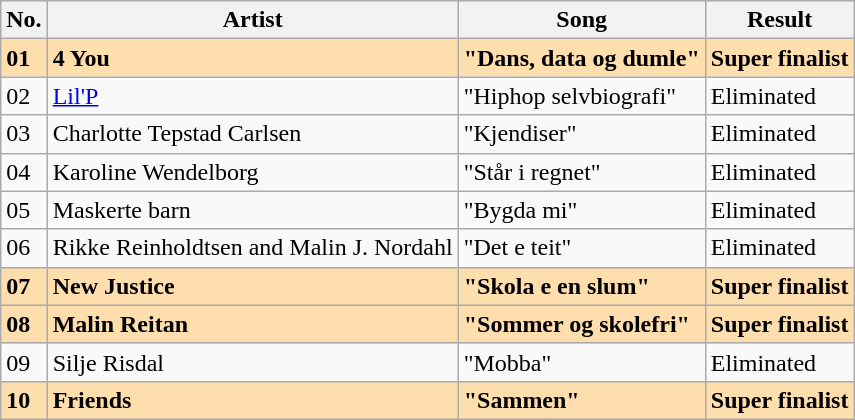<table class="wikitable sortable">
<tr>
<th>No.</th>
<th>Artist</th>
<th>Song</th>
<th>Result</th>
</tr>
<tr style="font-weight:bold; background:navajowhite;">
<td>01</td>
<td>4 You</td>
<td>"Dans, data og dumle"</td>
<td>Super finalist</td>
</tr>
<tr>
<td>02</td>
<td><a href='#'>Lil'P</a></td>
<td>"Hiphop selvbiografi"</td>
<td>Eliminated</td>
</tr>
<tr>
<td>03</td>
<td>Charlotte Tepstad Carlsen</td>
<td>"Kjendiser"</td>
<td>Eliminated</td>
</tr>
<tr>
<td>04</td>
<td>Karoline Wendelborg</td>
<td>"Står i regnet"</td>
<td>Eliminated</td>
</tr>
<tr>
<td>05</td>
<td>Maskerte barn</td>
<td>"Bygda mi"</td>
<td>Eliminated</td>
</tr>
<tr>
<td>06</td>
<td>Rikke Reinholdtsen and Malin J. Nordahl</td>
<td>"Det e teit"</td>
<td>Eliminated</td>
</tr>
<tr style="font-weight:bold; background:navajowhite;">
<td>07</td>
<td>New Justice</td>
<td>"Skola e en slum"</td>
<td>Super finalist</td>
</tr>
<tr style="font-weight:bold; background:navajowhite;">
<td>08</td>
<td>Malin Reitan</td>
<td>"Sommer og skolefri"</td>
<td>Super finalist</td>
</tr>
<tr>
<td>09</td>
<td>Silje Risdal</td>
<td>"Mobba"</td>
<td>Eliminated</td>
</tr>
<tr style="font-weight:bold; background:navajowhite;">
<td>10</td>
<td>Friends</td>
<td>"Sammen"</td>
<td>Super finalist</td>
</tr>
</table>
